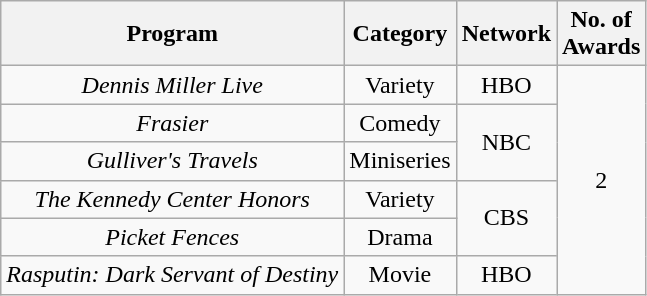<table class="wikitable">
<tr>
<th>Program</th>
<th>Category</th>
<th>Network</th>
<th>No. of<br>Awards</th>
</tr>
<tr style="text-align:center">
<td><em>Dennis Miller Live</em></td>
<td>Variety</td>
<td>HBO</td>
<td rowspan="6">2</td>
</tr>
<tr style="text-align:center">
<td><em>Frasier</em></td>
<td>Comedy</td>
<td rowspan="2">NBC</td>
</tr>
<tr style="text-align:center">
<td><em>Gulliver's Travels</em></td>
<td>Miniseries</td>
</tr>
<tr style="text-align:center">
<td><em>The Kennedy Center Honors</em></td>
<td>Variety</td>
<td rowspan="2">CBS</td>
</tr>
<tr style="text-align:center">
<td><em>Picket Fences</em></td>
<td>Drama</td>
</tr>
<tr style="text-align:center">
<td><em>Rasputin: Dark Servant of Destiny</em></td>
<td>Movie</td>
<td>HBO</td>
</tr>
</table>
